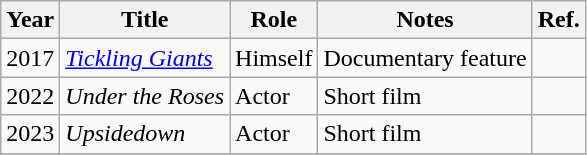<table class="wikitable unsortable">
<tr>
<th scope="col">Year</th>
<th scope="col">Title</th>
<th scope="col">Role</th>
<th scope="col" class="unsortable">Notes</th>
<th scope="col" class="unsortable">Ref.</th>
</tr>
<tr>
<td>2017</td>
<td><em><a href='#'>Tickling Giants</a></em></td>
<td>Himself</td>
<td>Documentary feature</td>
<td></td>
</tr>
<tr>
<td>2022</td>
<td><em>Under the Roses</em></td>
<td>Actor</td>
<td>Short film</td>
<td></td>
</tr>
<tr>
<td>2023</td>
<td><em>Upsidedown</em></td>
<td>Actor</td>
<td>Short film</td>
<td></td>
</tr>
<tr>
</tr>
</table>
